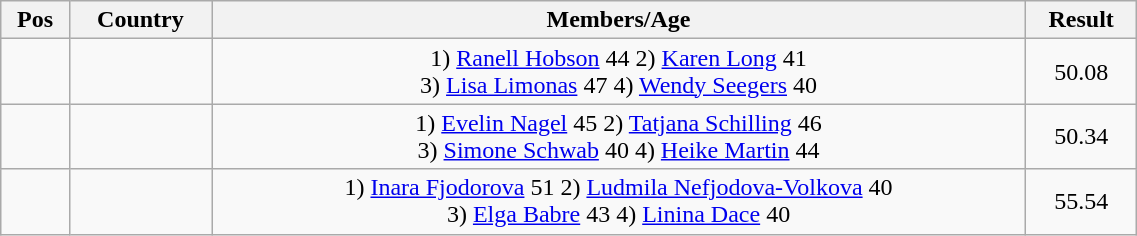<table class="wikitable"  style="text-align:center; width:60%;">
<tr>
<th>Pos</th>
<th>Country</th>
<th>Members/Age</th>
<th>Result</th>
</tr>
<tr>
<td align=center></td>
<td align=left></td>
<td>1) <a href='#'>Ranell Hobson</a> 44 2) <a href='#'>Karen Long</a> 41<br>3) <a href='#'>Lisa Limonas</a> 47 4) <a href='#'>Wendy Seegers</a> 40</td>
<td>50.08</td>
</tr>
<tr>
<td align=center></td>
<td align=left></td>
<td>1) <a href='#'>Evelin Nagel</a> 45 2) <a href='#'>Tatjana Schilling</a> 46<br>3) <a href='#'>Simone Schwab</a> 40 4) <a href='#'>Heike Martin</a>  44</td>
<td>50.34</td>
</tr>
<tr>
<td align=center></td>
<td align=left></td>
<td>1) <a href='#'>Inara Fjodorova</a> 51 2) <a href='#'>Ludmila Nefjodova-Volkova</a> 40<br>3) <a href='#'>Elga Babre</a> 43 4) <a href='#'>Linina Dace</a> 40</td>
<td>55.54</td>
</tr>
</table>
